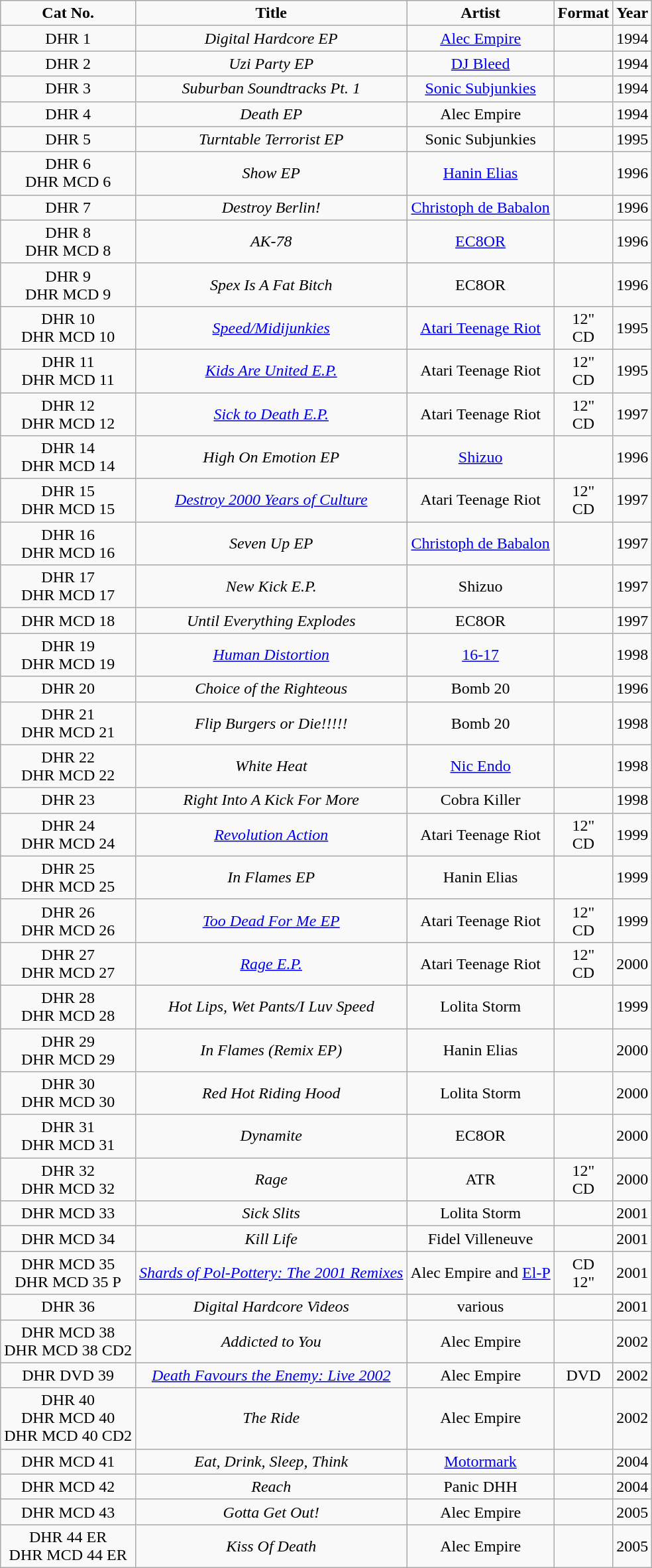<table class="wikitable" style="text-align:center">
<tr>
<td><strong>Cat No.</strong></td>
<td><strong>Title</strong></td>
<td><strong>Artist</strong></td>
<td><strong>Format</strong></td>
<td><strong>Year</strong></td>
</tr>
<tr>
<td>DHR 1</td>
<td><em>Digital Hardcore EP</em></td>
<td><a href='#'>Alec Empire</a></td>
<td></td>
<td>1994</td>
</tr>
<tr>
<td>DHR 2</td>
<td><em>Uzi Party EP</em></td>
<td><a href='#'>DJ Bleed</a></td>
<td></td>
<td>1994</td>
</tr>
<tr>
<td>DHR 3</td>
<td><em>Suburban Soundtracks Pt. 1</em></td>
<td><a href='#'>Sonic Subjunkies</a></td>
<td></td>
<td>1994</td>
</tr>
<tr>
<td>DHR 4</td>
<td><em>Death EP</em></td>
<td>Alec Empire</td>
<td></td>
<td>1994</td>
</tr>
<tr>
<td>DHR 5</td>
<td><em>Turntable Terrorist EP</em></td>
<td>Sonic Subjunkies</td>
<td></td>
<td>1995</td>
</tr>
<tr>
<td>DHR 6<br>DHR MCD 6</td>
<td><em>Show EP</em></td>
<td><a href='#'>Hanin Elias</a></td>
<td><br></td>
<td>1996</td>
</tr>
<tr>
<td>DHR 7</td>
<td><em>Destroy Berlin!</em></td>
<td><a href='#'>Christoph de Babalon</a></td>
<td></td>
<td>1996</td>
</tr>
<tr>
<td>DHR 8<br>DHR MCD 8</td>
<td><em>AK-78</em></td>
<td><a href='#'>EC8OR</a></td>
<td><br></td>
<td>1996</td>
</tr>
<tr>
<td>DHR 9<br>DHR MCD 9</td>
<td><em>Spex Is A Fat Bitch</em></td>
<td>EC8OR</td>
<td><br></td>
<td>1996</td>
</tr>
<tr>
<td>DHR 10<br>DHR MCD 10</td>
<td><em><a href='#'>Speed/Midijunkies</a></em></td>
<td><a href='#'>Atari Teenage Riot</a></td>
<td>12"<br>CD</td>
<td>1995</td>
</tr>
<tr>
<td>DHR 11<br>DHR MCD 11</td>
<td><em><a href='#'>Kids Are United E.P.</a></em></td>
<td>Atari Teenage Riot</td>
<td>12"<br>CD</td>
<td>1995</td>
</tr>
<tr>
<td>DHR 12<br>DHR MCD 12</td>
<td><em><a href='#'>Sick to Death E.P.</a></em></td>
<td>Atari Teenage Riot</td>
<td>12"<br>CD</td>
<td>1997</td>
</tr>
<tr>
<td>DHR 14<br>DHR MCD 14</td>
<td><em>High On Emotion EP</em></td>
<td><a href='#'>Shizuo</a></td>
<td><br></td>
<td>1996</td>
</tr>
<tr>
<td>DHR 15<br>DHR MCD 15</td>
<td><em><a href='#'>Destroy 2000 Years of Culture</a></em></td>
<td>Atari Teenage Riot</td>
<td>12"<br>CD</td>
<td>1997</td>
</tr>
<tr>
<td>DHR 16<br>DHR MCD 16</td>
<td><em>Seven Up EP</em></td>
<td><a href='#'>Christoph de Babalon</a></td>
<td><br></td>
<td>1997</td>
</tr>
<tr>
<td>DHR 17<br>DHR MCD 17</td>
<td><em>New Kick E.P.</em></td>
<td>Shizuo</td>
<td><br></td>
<td>1997</td>
</tr>
<tr>
<td>DHR MCD 18</td>
<td><em>Until Everything Explodes</em></td>
<td>EC8OR</td>
<td></td>
<td>1997</td>
</tr>
<tr>
<td>DHR 19<br>DHR MCD 19</td>
<td><em><a href='#'>Human Distortion</a></em></td>
<td><a href='#'>16-17</a></td>
<td><br></td>
<td>1998</td>
</tr>
<tr>
<td>DHR 20</td>
<td><em>Choice of the Righteous</em></td>
<td>Bomb 20</td>
<td></td>
<td>1996</td>
</tr>
<tr>
<td>DHR 21<br>DHR MCD 21</td>
<td><em>Flip Burgers or Die!!!!!</em></td>
<td>Bomb 20</td>
<td><br></td>
<td>1998</td>
</tr>
<tr>
<td>DHR 22<br>DHR MCD 22</td>
<td><em>White Heat</em></td>
<td><a href='#'>Nic Endo</a></td>
<td><br></td>
<td>1998</td>
</tr>
<tr>
<td>DHR 23</td>
<td><em>Right Into A Kick For More</em></td>
<td>Cobra Killer</td>
<td></td>
<td>1998</td>
</tr>
<tr>
<td>DHR 24<br>DHR MCD 24</td>
<td><em><a href='#'>Revolution Action</a></em></td>
<td>Atari Teenage Riot</td>
<td>12"<br>CD</td>
<td>1999</td>
</tr>
<tr>
<td>DHR 25<br>DHR MCD 25</td>
<td><em>In Flames EP</em></td>
<td>Hanin Elias</td>
<td><br></td>
<td>1999</td>
</tr>
<tr>
<td>DHR 26<br>DHR MCD 26</td>
<td><em><a href='#'>Too Dead For Me EP</a></em></td>
<td>Atari Teenage Riot</td>
<td>12"<br>CD</td>
<td>1999</td>
</tr>
<tr>
<td>DHR 27<br>DHR MCD 27</td>
<td><em><a href='#'>Rage E.P.</a></em></td>
<td>Atari Teenage Riot</td>
<td>12"<br>CD</td>
<td>2000</td>
</tr>
<tr>
<td>DHR 28<br>DHR MCD 28</td>
<td><em>Hot Lips, Wet Pants/I Luv Speed</em></td>
<td>Lolita Storm</td>
<td><br></td>
<td>1999</td>
</tr>
<tr>
<td>DHR 29<br>DHR MCD 29</td>
<td><em>In Flames (Remix EP)</em></td>
<td>Hanin Elias</td>
<td><br></td>
<td>2000</td>
</tr>
<tr>
<td>DHR 30<br>DHR MCD 30</td>
<td><em>Red Hot Riding Hood</em></td>
<td>Lolita Storm</td>
<td><br></td>
<td>2000</td>
</tr>
<tr>
<td>DHR 31<br>DHR MCD 31</td>
<td><em>Dynamite</em></td>
<td>EC8OR</td>
<td><br></td>
<td>2000</td>
</tr>
<tr>
<td>DHR 32<br>DHR MCD 32</td>
<td><em>Rage</em></td>
<td>ATR</td>
<td>12"<br>CD</td>
<td>2000</td>
</tr>
<tr>
<td>DHR MCD 33</td>
<td><em>Sick Slits</em></td>
<td>Lolita Storm</td>
<td></td>
<td>2001</td>
</tr>
<tr>
<td>DHR MCD 34</td>
<td><em>Kill Life</em></td>
<td>Fidel Villeneuve</td>
<td></td>
<td>2001</td>
</tr>
<tr>
<td>DHR MCD 35<br>DHR MCD 35 P</td>
<td><em><a href='#'>Shards of Pol-Pottery: The 2001 Remixes</a></em></td>
<td>Alec Empire and <a href='#'>El-P</a></td>
<td>CD<br>12"</td>
<td>2001</td>
</tr>
<tr>
<td>DHR 36</td>
<td><em>Digital Hardcore Videos</em></td>
<td>various</td>
<td></td>
<td>2001</td>
</tr>
<tr>
<td>DHR MCD 38<br>DHR MCD 38 CD2</td>
<td><em>Addicted to You</em></td>
<td>Alec Empire</td>
<td><br></td>
<td>2002</td>
</tr>
<tr>
<td>DHR DVD 39</td>
<td><em><a href='#'>Death Favours the Enemy: Live 2002</a></em></td>
<td>Alec Empire</td>
<td>DVD</td>
<td>2002</td>
</tr>
<tr>
<td>DHR 40<br>DHR MCD 40<br>DHR MCD 40 CD2</td>
<td><em>The Ride</em></td>
<td>Alec Empire</td>
<td><br><br></td>
<td>2002</td>
</tr>
<tr>
<td>DHR MCD 41</td>
<td><em>Eat, Drink, Sleep, Think</em></td>
<td><a href='#'>Motormark</a></td>
<td></td>
<td>2004</td>
</tr>
<tr>
<td>DHR MCD 42</td>
<td><em>Reach</em></td>
<td>Panic DHH</td>
<td></td>
<td>2004</td>
</tr>
<tr>
<td>DHR MCD 43</td>
<td><em>Gotta Get Out!</em></td>
<td>Alec Empire</td>
<td></td>
<td>2005</td>
</tr>
<tr>
<td>DHR 44 ER<br>DHR MCD 44 ER</td>
<td><em>Kiss Of Death</em></td>
<td>Alec Empire</td>
<td><br></td>
<td>2005</td>
</tr>
</table>
